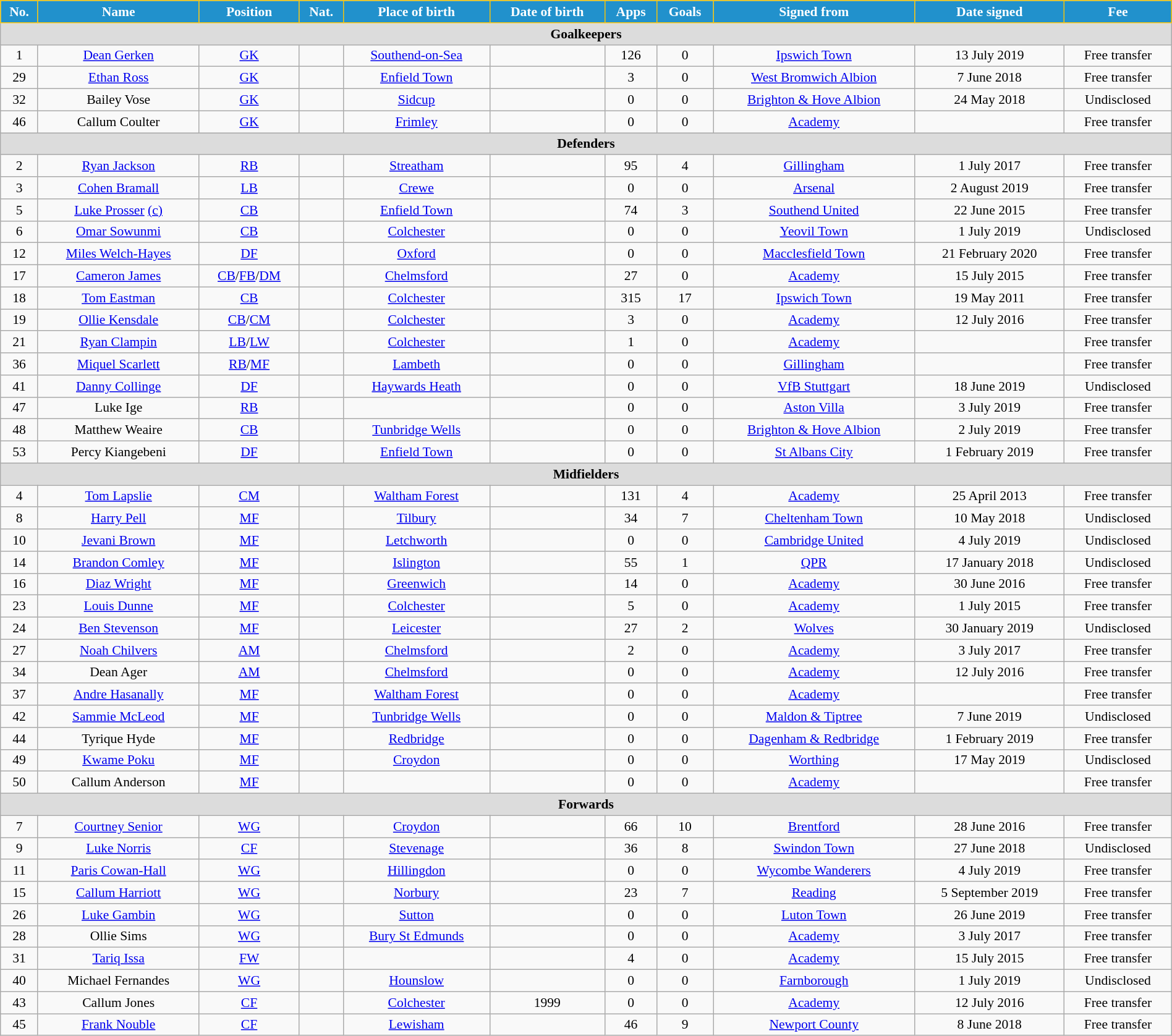<table class="wikitable" style="text-align:center; font-size:90%; width:100%;">
<tr>
<th style="background:#2191CC; color:white; border:1px solid #F7C408; text-align:center;">No.</th>
<th style="background:#2191CC; color:white; border:1px solid #F7C408; text-align:center;">Name</th>
<th style="background:#2191CC; color:white; border:1px solid #F7C408; text-align:center;">Position</th>
<th style="background:#2191CC; color:white; border:1px solid #F7C408; text-align:center;">Nat.</th>
<th style="background:#2191CC; color:white; border:1px solid #F7C408; text-align:center;">Place of birth</th>
<th style="background:#2191CC; color:white; border:1px solid #F7C408; text-align:center;">Date of birth</th>
<th style="background:#2191CC; color:white; border:1px solid #F7C408; text-align:center;">Apps</th>
<th style="background:#2191CC; color:white; border:1px solid #F7C408; text-align:center;">Goals</th>
<th style="background:#2191CC; color:white; border:1px solid #F7C408; text-align:center;">Signed from</th>
<th style="background:#2191CC; color:white; border:1px solid #F7C408; text-align:center;">Date signed</th>
<th style="background:#2191CC; color:white; border:1px solid #F7C408; text-align:center;">Fee</th>
</tr>
<tr>
<th colspan="13" style="background:#dcdcdc; text-align:center;">Goalkeepers</th>
</tr>
<tr>
<td>1</td>
<td><a href='#'>Dean Gerken</a></td>
<td><a href='#'>GK</a></td>
<td></td>
<td><a href='#'>Southend-on-Sea</a></td>
<td></td>
<td>126</td>
<td>0</td>
<td> <a href='#'>Ipswich Town</a></td>
<td>13 July 2019</td>
<td>Free transfer</td>
</tr>
<tr>
<td>29</td>
<td><a href='#'>Ethan Ross</a></td>
<td><a href='#'>GK</a></td>
<td></td>
<td><a href='#'>Enfield Town</a></td>
<td></td>
<td>3</td>
<td>0</td>
<td> <a href='#'>West Bromwich Albion</a></td>
<td>7 June 2018</td>
<td>Free transfer</td>
</tr>
<tr>
<td>32</td>
<td>Bailey Vose</td>
<td><a href='#'>GK</a></td>
<td></td>
<td><a href='#'>Sidcup</a></td>
<td></td>
<td>0</td>
<td>0</td>
<td> <a href='#'>Brighton & Hove Albion</a></td>
<td>24 May 2018</td>
<td>Undisclosed</td>
</tr>
<tr>
<td>46</td>
<td>Callum Coulter</td>
<td><a href='#'>GK</a></td>
<td></td>
<td><a href='#'>Frimley</a></td>
<td></td>
<td>0</td>
<td>0</td>
<td><a href='#'>Academy</a></td>
<td></td>
<td>Free transfer</td>
</tr>
<tr>
<th colspan="13" style="background:#dcdcdc; text-align:center;">Defenders</th>
</tr>
<tr>
<td>2</td>
<td><a href='#'>Ryan Jackson</a></td>
<td><a href='#'>RB</a></td>
<td></td>
<td><a href='#'>Streatham</a></td>
<td></td>
<td>95</td>
<td>4</td>
<td> <a href='#'>Gillingham</a></td>
<td>1 July 2017</td>
<td>Free transfer</td>
</tr>
<tr>
<td>3</td>
<td><a href='#'>Cohen Bramall</a></td>
<td><a href='#'>LB</a></td>
<td></td>
<td><a href='#'>Crewe</a></td>
<td></td>
<td>0</td>
<td>0</td>
<td> <a href='#'>Arsenal</a></td>
<td>2 August 2019</td>
<td>Free transfer</td>
</tr>
<tr>
<td>5</td>
<td><a href='#'>Luke Prosser</a> <a href='#'>(c)</a></td>
<td><a href='#'>CB</a></td>
<td></td>
<td><a href='#'>Enfield Town</a></td>
<td></td>
<td>74</td>
<td>3</td>
<td> <a href='#'>Southend United</a></td>
<td>22 June 2015</td>
<td>Free transfer</td>
</tr>
<tr>
<td>6</td>
<td><a href='#'>Omar Sowunmi</a></td>
<td><a href='#'>CB</a></td>
<td></td>
<td><a href='#'>Colchester</a></td>
<td></td>
<td>0</td>
<td>0</td>
<td> <a href='#'>Yeovil Town</a></td>
<td>1 July 2019</td>
<td>Undisclosed</td>
</tr>
<tr>
<td>12</td>
<td><a href='#'>Miles Welch-Hayes</a></td>
<td><a href='#'>DF</a></td>
<td></td>
<td><a href='#'>Oxford</a></td>
<td></td>
<td>0</td>
<td>0</td>
<td> <a href='#'>Macclesfield Town</a></td>
<td>21 February 2020</td>
<td>Free transfer</td>
</tr>
<tr>
<td>17</td>
<td><a href='#'>Cameron James</a></td>
<td><a href='#'>CB</a>/<a href='#'>FB</a>/<a href='#'>DM</a></td>
<td></td>
<td><a href='#'>Chelmsford</a></td>
<td></td>
<td>27</td>
<td>0</td>
<td><a href='#'>Academy</a></td>
<td>15 July 2015</td>
<td>Free transfer</td>
</tr>
<tr>
<td>18</td>
<td><a href='#'>Tom Eastman</a></td>
<td><a href='#'>CB</a></td>
<td></td>
<td><a href='#'>Colchester</a></td>
<td></td>
<td>315</td>
<td>17</td>
<td> <a href='#'>Ipswich Town</a></td>
<td>19 May 2011</td>
<td>Free transfer</td>
</tr>
<tr>
<td>19</td>
<td><a href='#'>Ollie Kensdale</a></td>
<td><a href='#'>CB</a>/<a href='#'>CM</a></td>
<td></td>
<td><a href='#'>Colchester</a></td>
<td></td>
<td>3</td>
<td>0</td>
<td><a href='#'>Academy</a></td>
<td>12 July 2016</td>
<td>Free transfer</td>
</tr>
<tr>
<td>21</td>
<td><a href='#'>Ryan Clampin</a></td>
<td><a href='#'>LB</a>/<a href='#'>LW</a></td>
<td></td>
<td><a href='#'>Colchester</a></td>
<td></td>
<td>1</td>
<td>0</td>
<td><a href='#'>Academy</a></td>
<td></td>
<td>Free transfer</td>
</tr>
<tr>
<td>36</td>
<td><a href='#'>Miquel Scarlett</a></td>
<td><a href='#'>RB</a>/<a href='#'>MF</a></td>
<td></td>
<td><a href='#'>Lambeth</a></td>
<td></td>
<td>0</td>
<td>0</td>
<td> <a href='#'>Gillingham</a></td>
<td></td>
<td>Free transfer</td>
</tr>
<tr>
<td>41</td>
<td><a href='#'>Danny Collinge</a></td>
<td><a href='#'>DF</a></td>
<td></td>
<td><a href='#'>Haywards Heath</a></td>
<td></td>
<td>0</td>
<td>0</td>
<td> <a href='#'>VfB Stuttgart</a></td>
<td>18 June 2019</td>
<td>Undisclosed</td>
</tr>
<tr>
<td>47</td>
<td>Luke Ige</td>
<td><a href='#'>RB</a></td>
<td></td>
<td></td>
<td></td>
<td>0</td>
<td>0</td>
<td> <a href='#'>Aston Villa</a></td>
<td>3 July 2019</td>
<td>Free transfer</td>
</tr>
<tr>
<td>48</td>
<td>Matthew Weaire</td>
<td><a href='#'>CB</a></td>
<td></td>
<td> <a href='#'>Tunbridge Wells</a></td>
<td></td>
<td>0</td>
<td>0</td>
<td> <a href='#'>Brighton & Hove Albion</a></td>
<td>2 July 2019</td>
<td>Free transfer</td>
</tr>
<tr>
<td>53</td>
<td>Percy Kiangebeni</td>
<td><a href='#'>DF</a></td>
<td></td>
<td><a href='#'>Enfield Town</a></td>
<td></td>
<td>0</td>
<td>0</td>
<td> <a href='#'>St Albans City</a></td>
<td>1 February 2019</td>
<td>Free transfer</td>
</tr>
<tr>
<th colspan="13" style="background:#dcdcdc; text-align:center;">Midfielders</th>
</tr>
<tr>
<td>4</td>
<td><a href='#'>Tom Lapslie</a></td>
<td><a href='#'>CM</a></td>
<td></td>
<td><a href='#'>Waltham Forest</a></td>
<td></td>
<td>131</td>
<td>4</td>
<td><a href='#'>Academy</a></td>
<td>25 April 2013</td>
<td>Free transfer</td>
</tr>
<tr>
<td>8</td>
<td><a href='#'>Harry Pell</a></td>
<td><a href='#'>MF</a></td>
<td></td>
<td><a href='#'>Tilbury</a></td>
<td></td>
<td>34</td>
<td>7</td>
<td> <a href='#'>Cheltenham Town</a></td>
<td>10 May 2018</td>
<td>Undisclosed</td>
</tr>
<tr>
<td>10</td>
<td><a href='#'>Jevani Brown</a></td>
<td><a href='#'>MF</a></td>
<td></td>
<td> <a href='#'>Letchworth</a></td>
<td></td>
<td>0</td>
<td>0</td>
<td> <a href='#'>Cambridge United</a></td>
<td>4 July 2019</td>
<td>Undisclosed</td>
</tr>
<tr>
<td>14</td>
<td><a href='#'>Brandon Comley</a></td>
<td><a href='#'>MF</a></td>
<td></td>
<td> <a href='#'>Islington</a></td>
<td></td>
<td>55</td>
<td>1</td>
<td> <a href='#'>QPR</a></td>
<td>17 January 2018</td>
<td>Undisclosed</td>
</tr>
<tr>
<td>16</td>
<td><a href='#'>Diaz Wright</a></td>
<td><a href='#'>MF</a></td>
<td></td>
<td><a href='#'>Greenwich</a></td>
<td></td>
<td>14</td>
<td>0</td>
<td><a href='#'>Academy</a></td>
<td>30 June 2016</td>
<td>Free transfer</td>
</tr>
<tr>
<td>23</td>
<td><a href='#'>Louis Dunne</a></td>
<td><a href='#'>MF</a></td>
<td></td>
<td> <a href='#'>Colchester</a></td>
<td></td>
<td>5</td>
<td>0</td>
<td><a href='#'>Academy</a></td>
<td>1 July 2015</td>
<td>Free transfer</td>
</tr>
<tr>
<td>24</td>
<td><a href='#'>Ben Stevenson</a></td>
<td><a href='#'>MF</a></td>
<td></td>
<td><a href='#'>Leicester</a></td>
<td></td>
<td>27</td>
<td>2</td>
<td> <a href='#'>Wolves</a></td>
<td>30 January 2019</td>
<td>Undisclosed</td>
</tr>
<tr>
<td>27</td>
<td><a href='#'>Noah Chilvers</a></td>
<td><a href='#'>AM</a></td>
<td></td>
<td><a href='#'>Chelmsford</a></td>
<td></td>
<td>2</td>
<td>0</td>
<td><a href='#'>Academy</a></td>
<td>3 July 2017</td>
<td>Free transfer</td>
</tr>
<tr>
<td>34</td>
<td>Dean Ager</td>
<td><a href='#'>AM</a></td>
<td></td>
<td><a href='#'>Chelmsford</a></td>
<td></td>
<td>0</td>
<td>0</td>
<td><a href='#'>Academy</a></td>
<td>12 July 2016</td>
<td>Free transfer</td>
</tr>
<tr>
<td>37</td>
<td><a href='#'>Andre Hasanally</a></td>
<td><a href='#'>MF</a></td>
<td></td>
<td><a href='#'>Waltham Forest</a></td>
<td></td>
<td>0</td>
<td>0</td>
<td><a href='#'>Academy</a></td>
<td></td>
<td>Free transfer</td>
</tr>
<tr>
<td>42</td>
<td><a href='#'>Sammie McLeod</a></td>
<td><a href='#'>MF</a></td>
<td></td>
<td><a href='#'>Tunbridge Wells</a></td>
<td></td>
<td>0</td>
<td>0</td>
<td> <a href='#'>Maldon & Tiptree</a></td>
<td>7 June 2019</td>
<td>Undisclosed</td>
</tr>
<tr>
<td>44</td>
<td>Tyrique Hyde</td>
<td><a href='#'>MF</a></td>
<td></td>
<td><a href='#'>Redbridge</a></td>
<td></td>
<td>0</td>
<td>0</td>
<td> <a href='#'>Dagenham & Redbridge</a></td>
<td>1 February 2019</td>
<td>Free transfer</td>
</tr>
<tr>
<td>49</td>
<td><a href='#'>Kwame Poku</a></td>
<td><a href='#'>MF</a></td>
<td></td>
<td> <a href='#'>Croydon</a></td>
<td></td>
<td>0</td>
<td>0</td>
<td> <a href='#'>Worthing</a></td>
<td>17 May 2019</td>
<td>Undisclosed</td>
</tr>
<tr>
<td>50</td>
<td>Callum Anderson</td>
<td><a href='#'>MF</a></td>
<td></td>
<td></td>
<td></td>
<td>0</td>
<td>0</td>
<td><a href='#'>Academy</a></td>
<td></td>
<td>Free transfer</td>
</tr>
<tr>
<th colspan="13" style="background:#dcdcdc; text-align:center;">Forwards</th>
</tr>
<tr>
<td>7</td>
<td><a href='#'>Courtney Senior</a></td>
<td><a href='#'>WG</a></td>
<td></td>
<td><a href='#'>Croydon</a></td>
<td></td>
<td>66</td>
<td>10</td>
<td> <a href='#'>Brentford</a></td>
<td>28 June 2016</td>
<td>Free transfer</td>
</tr>
<tr>
<td>9</td>
<td><a href='#'>Luke Norris</a></td>
<td><a href='#'>CF</a></td>
<td></td>
<td><a href='#'>Stevenage</a></td>
<td></td>
<td>36</td>
<td>8</td>
<td> <a href='#'>Swindon Town</a></td>
<td>27 June 2018</td>
<td>Undisclosed</td>
</tr>
<tr>
<td>11</td>
<td><a href='#'>Paris Cowan-Hall</a></td>
<td><a href='#'>WG</a></td>
<td></td>
<td><a href='#'>Hillingdon</a></td>
<td></td>
<td>0</td>
<td>0</td>
<td> <a href='#'>Wycombe Wanderers</a></td>
<td>4 July 2019</td>
<td>Free transfer</td>
</tr>
<tr>
<td>15</td>
<td><a href='#'>Callum Harriott</a></td>
<td><a href='#'>WG</a></td>
<td></td>
<td> <a href='#'>Norbury</a></td>
<td></td>
<td>23</td>
<td>7</td>
<td> <a href='#'>Reading</a></td>
<td>5 September 2019</td>
<td>Free transfer</td>
</tr>
<tr>
<td>26</td>
<td><a href='#'>Luke Gambin</a></td>
<td><a href='#'>WG</a></td>
<td></td>
<td> <a href='#'>Sutton</a></td>
<td></td>
<td>0</td>
<td>0</td>
<td> <a href='#'>Luton Town</a></td>
<td>26 June 2019</td>
<td>Free transfer</td>
</tr>
<tr>
<td>28</td>
<td>Ollie Sims</td>
<td><a href='#'>WG</a></td>
<td></td>
<td><a href='#'>Bury St Edmunds</a></td>
<td></td>
<td>0</td>
<td>0</td>
<td><a href='#'>Academy</a></td>
<td>3 July 2017</td>
<td>Free transfer</td>
</tr>
<tr>
<td>31</td>
<td><a href='#'>Tariq Issa</a></td>
<td><a href='#'>FW</a></td>
<td></td>
<td></td>
<td></td>
<td>4</td>
<td>0</td>
<td><a href='#'>Academy</a></td>
<td>15 July 2015</td>
<td>Free transfer</td>
</tr>
<tr>
<td>40</td>
<td>Michael Fernandes</td>
<td><a href='#'>WG</a></td>
<td></td>
<td><a href='#'>Hounslow</a></td>
<td></td>
<td>0</td>
<td>0</td>
<td> <a href='#'>Farnborough</a></td>
<td>1 July 2019</td>
<td>Undisclosed</td>
</tr>
<tr>
<td>43</td>
<td>Callum Jones</td>
<td><a href='#'>CF</a></td>
<td></td>
<td><a href='#'>Colchester</a></td>
<td>1999</td>
<td>0</td>
<td>0</td>
<td><a href='#'>Academy</a></td>
<td>12 July 2016</td>
<td>Free transfer</td>
</tr>
<tr>
<td>45</td>
<td><a href='#'>Frank Nouble</a></td>
<td><a href='#'>CF</a></td>
<td></td>
<td><a href='#'>Lewisham</a></td>
<td></td>
<td>46</td>
<td>9</td>
<td> <a href='#'>Newport County</a></td>
<td>8 June 2018</td>
<td>Free transfer</td>
</tr>
</table>
